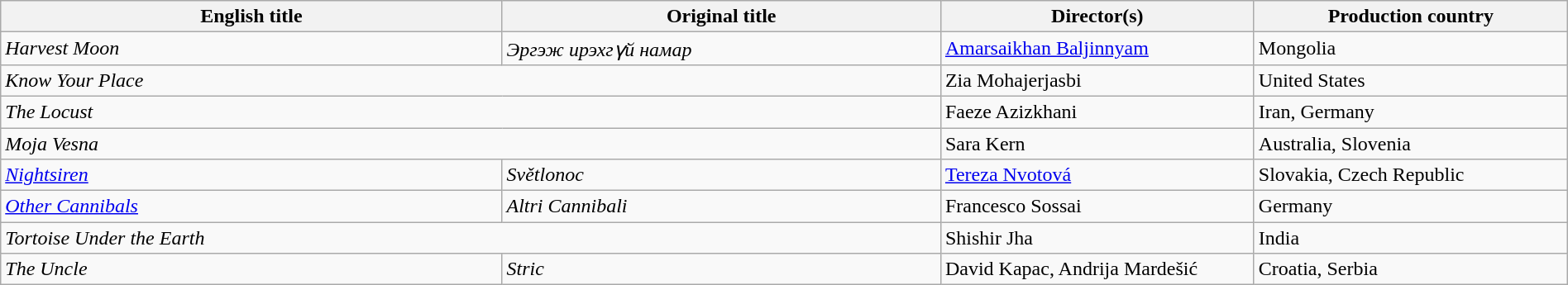<table class="sortable wikitable" width="100%" cellpadding="5">
<tr>
<th scope="col" width="32%">English title</th>
<th scope="col" width="28%">Original title</th>
<th scope="col" width="20%">Director(s)</th>
<th scope="col" width="20%">Production country</th>
</tr>
<tr>
<td><em>Harvest Moon</em></td>
<td><em>Эргэж ирэхгүй намар</em></td>
<td><a href='#'>Amarsaikhan Baljinnyam</a></td>
<td>Mongolia</td>
</tr>
<tr>
<td colspan=2><em>Know Your Place</em></td>
<td>Zia Mohajerjasbi</td>
<td>United States</td>
</tr>
<tr>
<td colspan=2><em>The Locust</em></td>
<td>Faeze Azizkhani</td>
<td>Iran, Germany</td>
</tr>
<tr>
<td colspan=2><em>Moja Vesna</em></td>
<td>Sara Kern</td>
<td>Australia, Slovenia</td>
</tr>
<tr>
<td><em><a href='#'>Nightsiren</a></em></td>
<td><em>Světlonoc</em></td>
<td><a href='#'>Tereza Nvotová</a></td>
<td>Slovakia, Czech Republic</td>
</tr>
<tr>
<td><em><a href='#'>Other Cannibals</a></em></td>
<td><em>Altri Cannibali</em></td>
<td>Francesco Sossai</td>
<td>Germany</td>
</tr>
<tr>
<td colspan=2><em>Tortoise Under the Earth</em></td>
<td>Shishir Jha</td>
<td>India</td>
</tr>
<tr>
<td><em>The Uncle</em></td>
<td><em>Stric</em></td>
<td>David Kapac, Andrija Mardešić</td>
<td>Croatia, Serbia</td>
</tr>
</table>
